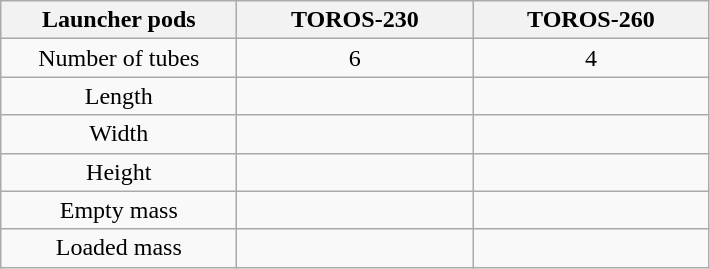<table class="wikitable" style="text-align:center;">
<tr>
<th width="150">Launcher pods</th>
<th width="150">TOROS-230</th>
<th width="150">TOROS-260</th>
</tr>
<tr>
<td>Number of tubes</td>
<td>6</td>
<td>4</td>
</tr>
<tr>
<td>Length</td>
<td></td>
<td></td>
</tr>
<tr>
<td>Width</td>
<td></td>
<td></td>
</tr>
<tr>
<td>Height</td>
<td></td>
<td></td>
</tr>
<tr>
<td>Empty mass</td>
<td></td>
<td></td>
</tr>
<tr>
<td>Loaded mass</td>
<td></td>
<td></td>
</tr>
</table>
